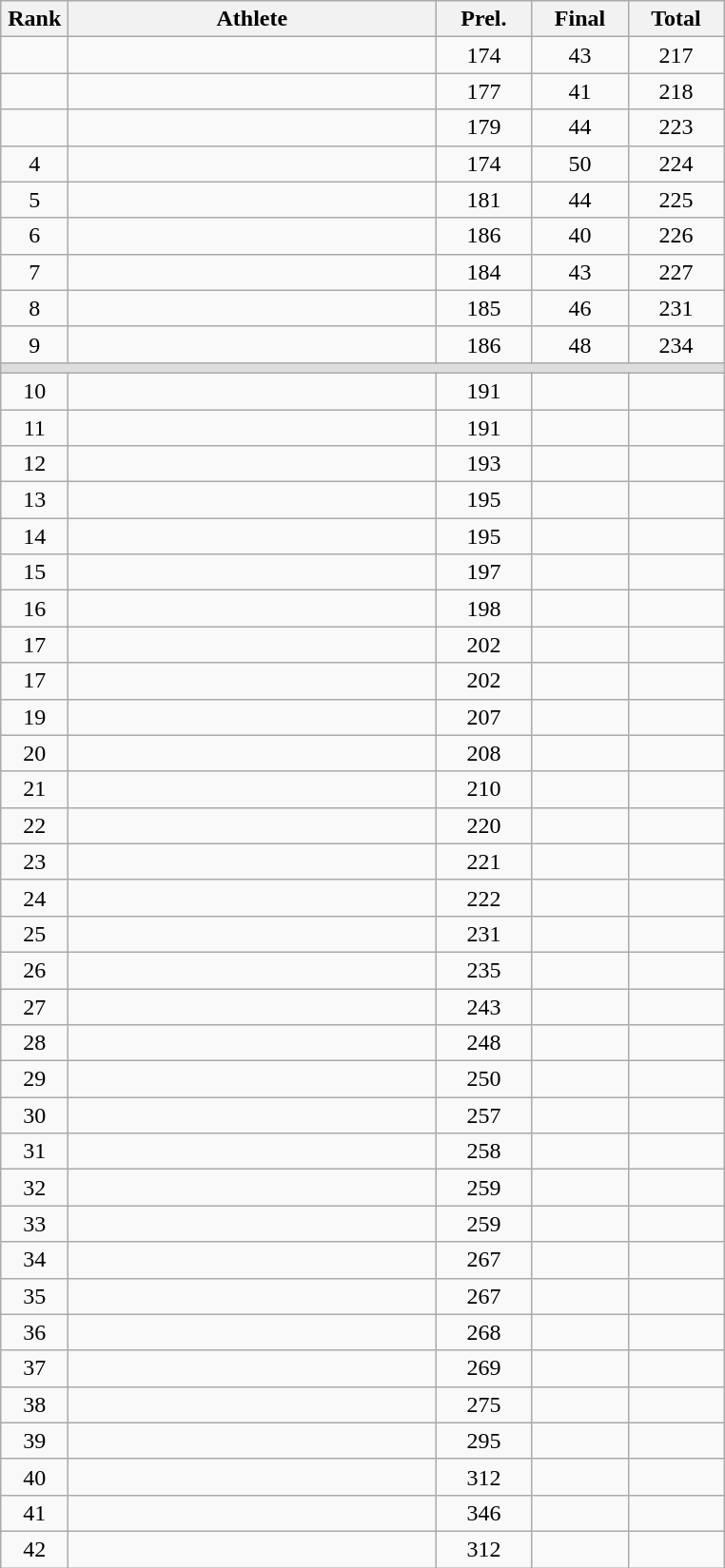<table class=wikitable style="text-align:center">
<tr>
<th width=40>Rank</th>
<th width=250>Athlete</th>
<th width=60>Prel.</th>
<th width=60>Final</th>
<th width=60>Total</th>
</tr>
<tr>
<td></td>
<td align=left></td>
<td>174</td>
<td>43</td>
<td>217</td>
</tr>
<tr>
<td></td>
<td align=left></td>
<td>177</td>
<td>41</td>
<td>218</td>
</tr>
<tr>
<td></td>
<td align=left></td>
<td>179</td>
<td>44</td>
<td>223</td>
</tr>
<tr>
<td>4</td>
<td align=left></td>
<td>174</td>
<td>50</td>
<td>224</td>
</tr>
<tr>
<td>5</td>
<td align=left></td>
<td>181</td>
<td>44</td>
<td>225</td>
</tr>
<tr>
<td>6</td>
<td align=left></td>
<td>186</td>
<td>40</td>
<td>226</td>
</tr>
<tr>
<td>7</td>
<td align=left></td>
<td>184</td>
<td>43</td>
<td>227</td>
</tr>
<tr>
<td>8</td>
<td align=left></td>
<td>185</td>
<td>46</td>
<td>231</td>
</tr>
<tr>
<td>9</td>
<td align=left></td>
<td>186</td>
<td>48</td>
<td>234</td>
</tr>
<tr bgcolor=#DDDDDD>
<td colspan=5></td>
</tr>
<tr>
<td>10</td>
<td align=left></td>
<td>191</td>
<td></td>
<td></td>
</tr>
<tr>
<td>11</td>
<td align=left></td>
<td>191</td>
<td></td>
<td></td>
</tr>
<tr>
<td>12</td>
<td align=left></td>
<td>193</td>
<td></td>
<td></td>
</tr>
<tr>
<td>13</td>
<td align=left></td>
<td>195</td>
<td></td>
<td></td>
</tr>
<tr>
<td>14</td>
<td align=left></td>
<td>195</td>
<td></td>
<td></td>
</tr>
<tr>
<td>15</td>
<td align=left></td>
<td>197</td>
<td></td>
<td></td>
</tr>
<tr>
<td>16</td>
<td align=left></td>
<td>198</td>
<td></td>
<td></td>
</tr>
<tr>
<td>17</td>
<td align=left></td>
<td>202</td>
<td></td>
<td></td>
</tr>
<tr>
<td>17</td>
<td align=left></td>
<td>202</td>
<td></td>
<td></td>
</tr>
<tr>
<td>19</td>
<td align=left></td>
<td>207</td>
<td></td>
<td></td>
</tr>
<tr>
<td>20</td>
<td align=left></td>
<td>208</td>
<td></td>
<td></td>
</tr>
<tr>
<td>21</td>
<td align=left></td>
<td>210</td>
<td></td>
<td></td>
</tr>
<tr>
<td>22</td>
<td align=left></td>
<td>220</td>
<td></td>
<td></td>
</tr>
<tr>
<td>23</td>
<td align=left></td>
<td>221</td>
<td></td>
<td></td>
</tr>
<tr>
<td>24</td>
<td align=left></td>
<td>222</td>
<td></td>
<td></td>
</tr>
<tr>
<td>25</td>
<td align=left></td>
<td>231</td>
<td></td>
<td></td>
</tr>
<tr>
<td>26</td>
<td align=left></td>
<td>235</td>
<td></td>
<td></td>
</tr>
<tr>
<td>27</td>
<td align=left></td>
<td>243</td>
<td></td>
<td></td>
</tr>
<tr>
<td>28</td>
<td align=left></td>
<td>248</td>
<td></td>
<td></td>
</tr>
<tr>
<td>29</td>
<td align=left></td>
<td>250</td>
<td></td>
<td></td>
</tr>
<tr>
<td>30</td>
<td align=left></td>
<td>257</td>
<td></td>
<td></td>
</tr>
<tr>
<td>31</td>
<td align=left></td>
<td>258</td>
<td></td>
<td></td>
</tr>
<tr>
<td>32</td>
<td align=left></td>
<td>259</td>
<td></td>
<td></td>
</tr>
<tr>
<td>33</td>
<td align=left></td>
<td>259</td>
<td></td>
<td></td>
</tr>
<tr>
<td>34</td>
<td align=left></td>
<td>267</td>
<td></td>
<td></td>
</tr>
<tr>
<td>35</td>
<td align=left></td>
<td>267</td>
<td></td>
<td></td>
</tr>
<tr>
<td>36</td>
<td align=left></td>
<td>268</td>
<td></td>
<td></td>
</tr>
<tr>
<td>37</td>
<td align=left></td>
<td>269</td>
<td></td>
<td></td>
</tr>
<tr>
<td>38</td>
<td align=left></td>
<td>275</td>
<td></td>
<td></td>
</tr>
<tr>
<td>39</td>
<td align=left></td>
<td>295</td>
<td></td>
<td></td>
</tr>
<tr>
<td>40</td>
<td align=left></td>
<td>312</td>
<td></td>
<td></td>
</tr>
<tr>
<td>41</td>
<td align=left></td>
<td>346</td>
<td></td>
<td></td>
</tr>
<tr>
<td>42</td>
<td align=left></td>
<td>312</td>
<td></td>
<td></td>
</tr>
</table>
